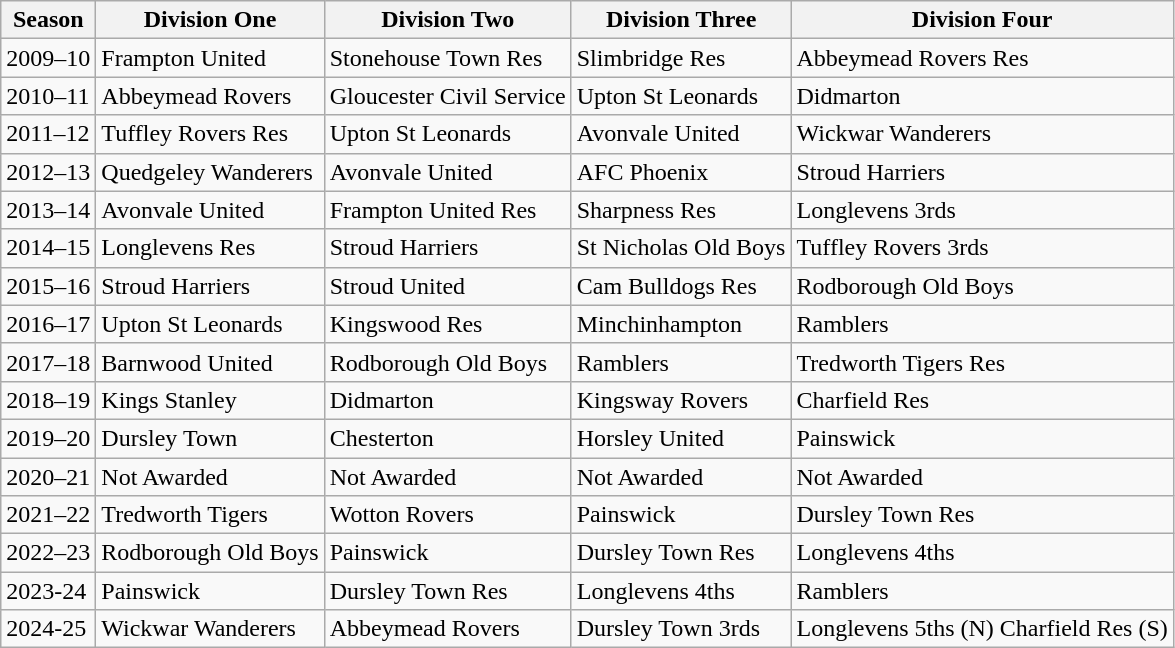<table class="wikitable" style="textalign-center">
<tr>
<th>Season</th>
<th>Division One</th>
<th>Division Two</th>
<th>Division Three</th>
<th>Division Four</th>
</tr>
<tr>
<td>2009–10</td>
<td>Frampton United</td>
<td>Stonehouse Town Res</td>
<td>Slimbridge Res</td>
<td>Abbeymead Rovers Res</td>
</tr>
<tr>
<td>2010–11</td>
<td>Abbeymead Rovers</td>
<td>Gloucester Civil Service</td>
<td>Upton St Leonards</td>
<td>Didmarton</td>
</tr>
<tr>
<td>2011–12</td>
<td>Tuffley Rovers Res</td>
<td>Upton St Leonards</td>
<td>Avonvale United</td>
<td>Wickwar Wanderers</td>
</tr>
<tr>
<td>2012–13</td>
<td>Quedgeley Wanderers</td>
<td>Avonvale United</td>
<td>AFC Phoenix</td>
<td>Stroud Harriers</td>
</tr>
<tr>
<td>2013–14</td>
<td>Avonvale United</td>
<td>Frampton United Res</td>
<td>Sharpness Res</td>
<td>Longlevens 3rds</td>
</tr>
<tr>
<td>2014–15</td>
<td>Longlevens Res</td>
<td>Stroud Harriers</td>
<td>St Nicholas Old Boys</td>
<td>Tuffley Rovers 3rds</td>
</tr>
<tr>
<td>2015–16</td>
<td>Stroud Harriers</td>
<td>Stroud United</td>
<td>Cam Bulldogs Res</td>
<td>Rodborough Old Boys</td>
</tr>
<tr>
<td>2016–17</td>
<td>Upton St Leonards</td>
<td>Kingswood Res</td>
<td>Minchinhampton</td>
<td>Ramblers</td>
</tr>
<tr>
<td>2017–18</td>
<td>Barnwood United</td>
<td>Rodborough Old Boys</td>
<td>Ramblers</td>
<td>Tredworth Tigers Res</td>
</tr>
<tr>
<td>2018–19</td>
<td>Kings Stanley</td>
<td>Didmarton</td>
<td>Kingsway Rovers</td>
<td>Charfield Res</td>
</tr>
<tr>
<td>2019–20</td>
<td>Dursley Town</td>
<td>Chesterton</td>
<td>Horsley United</td>
<td>Painswick</td>
</tr>
<tr>
<td>2020–21</td>
<td>Not Awarded</td>
<td>Not Awarded</td>
<td>Not Awarded</td>
<td>Not Awarded</td>
</tr>
<tr>
<td>2021–22</td>
<td>Tredworth Tigers</td>
<td>Wotton Rovers</td>
<td>Painswick</td>
<td>Dursley Town Res</td>
</tr>
<tr>
<td>2022–23</td>
<td>Rodborough Old Boys</td>
<td>Painswick</td>
<td>Dursley Town Res</td>
<td>Longlevens 4ths</td>
</tr>
<tr>
<td>2023-24</td>
<td>Painswick</td>
<td>Dursley Town Res</td>
<td>Longlevens 4ths</td>
<td>Ramblers</td>
</tr>
<tr>
<td>2024-25</td>
<td>Wickwar Wanderers</td>
<td>Abbeymead Rovers</td>
<td>Dursley Town 3rds</td>
<td>Longlevens 5ths (N) Charfield Res (S)</td>
</tr>
</table>
